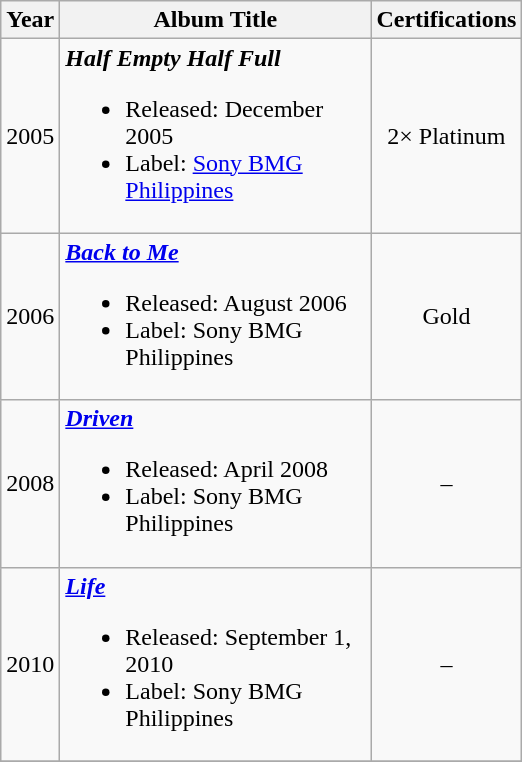<table class="wikitable">
<tr>
<th align="center">Year</th>
<th align="center" width="200">Album Title</th>
<th align="center">Certifications</th>
</tr>
<tr>
<td align="center">2005</td>
<td align="left"><strong><em>Half Empty Half Full</em></strong><br><ul><li>Released: December 2005</li><li>Label: <a href='#'>Sony BMG Philippines</a></li></ul></td>
<td align="center">2× Platinum</td>
</tr>
<tr>
<td align="center">2006</td>
<td align="left"><strong><em><a href='#'>Back to Me</a></em></strong><br><ul><li>Released: August 2006</li><li>Label: Sony BMG Philippines</li></ul></td>
<td align="center">Gold</td>
</tr>
<tr>
<td align="center">2008</td>
<td align="left"><strong><em><a href='#'>Driven</a></em></strong><br><ul><li>Released: April 2008</li><li>Label: Sony BMG Philippines</li></ul></td>
<td align="center">–</td>
</tr>
<tr>
<td align="center">2010</td>
<td align="left"><strong><em><a href='#'>Life</a></em></strong><br><ul><li>Released: September 1, 2010</li><li>Label: Sony BMG Philippines</li></ul></td>
<td align="center">–</td>
</tr>
<tr>
</tr>
</table>
